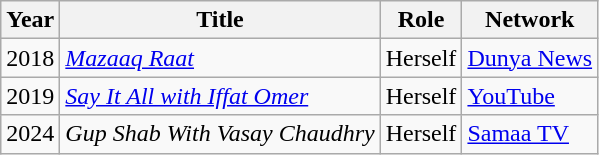<table class="wikitable sortable plainrowheaders">
<tr style="text-align:center;">
<th scope="col">Year</th>
<th scope="col">Title</th>
<th scope="col">Role</th>
<th scope="col">Network</th>
</tr>
<tr>
<td>2018</td>
<td><em><a href='#'>Mazaaq Raat</a></em></td>
<td>Herself</td>
<td><a href='#'>Dunya News</a></td>
</tr>
<tr>
<td>2019</td>
<td><em><a href='#'>Say It All with Iffat Omer</a></em></td>
<td>Herself</td>
<td><a href='#'>YouTube</a></td>
</tr>
<tr>
<td>2024</td>
<td><em>Gup Shab With Vasay Chaudhry</em></td>
<td>Herself</td>
<td><a href='#'>Samaa TV</a></td>
</tr>
</table>
